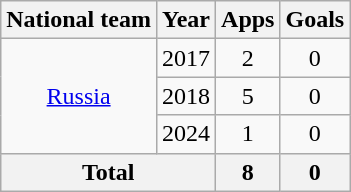<table class="wikitable" style="text-align:center">
<tr>
<th>National team</th>
<th>Year</th>
<th>Apps</th>
<th>Goals</th>
</tr>
<tr>
<td rowspan="3"><a href='#'>Russia</a></td>
<td>2017</td>
<td>2</td>
<td>0</td>
</tr>
<tr>
<td>2018</td>
<td>5</td>
<td>0</td>
</tr>
<tr>
<td>2024</td>
<td>1</td>
<td>0</td>
</tr>
<tr>
<th colspan="2">Total</th>
<th>8</th>
<th>0</th>
</tr>
</table>
